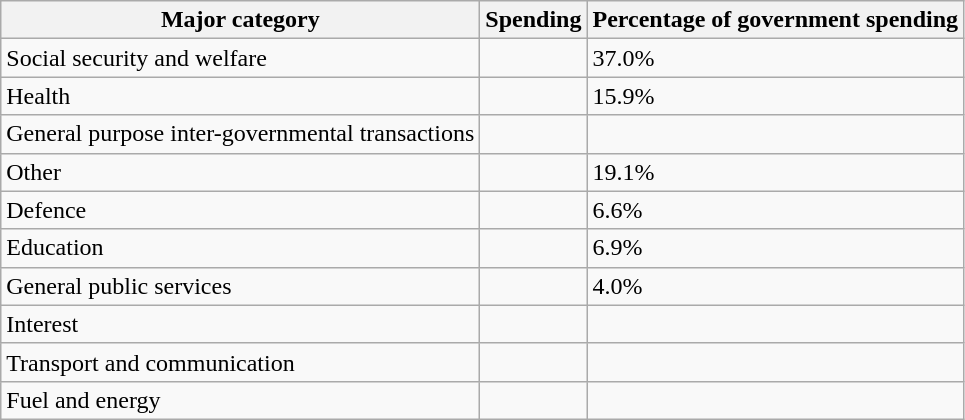<table class="wikitable sortable">
<tr>
<th>Major category</th>
<th>Spending</th>
<th>Percentage of government spending</th>
</tr>
<tr>
<td>Social security and welfare</td>
<td></td>
<td>37.0%</td>
</tr>
<tr>
<td>Health</td>
<td></td>
<td>15.9%</td>
</tr>
<tr>
<td>General purpose inter-governmental transactions</td>
<td></td>
<td></td>
</tr>
<tr>
<td>Other</td>
<td></td>
<td>19.1%</td>
</tr>
<tr>
<td>Defence</td>
<td></td>
<td>6.6%</td>
</tr>
<tr>
<td>Education</td>
<td></td>
<td>6.9%</td>
</tr>
<tr>
<td>General public services</td>
<td></td>
<td>4.0%</td>
</tr>
<tr>
<td>Interest</td>
<td></td>
<td></td>
</tr>
<tr>
<td>Transport and communication</td>
<td></td>
<td></td>
</tr>
<tr>
<td>Fuel and energy</td>
<td></td>
<td></td>
</tr>
</table>
